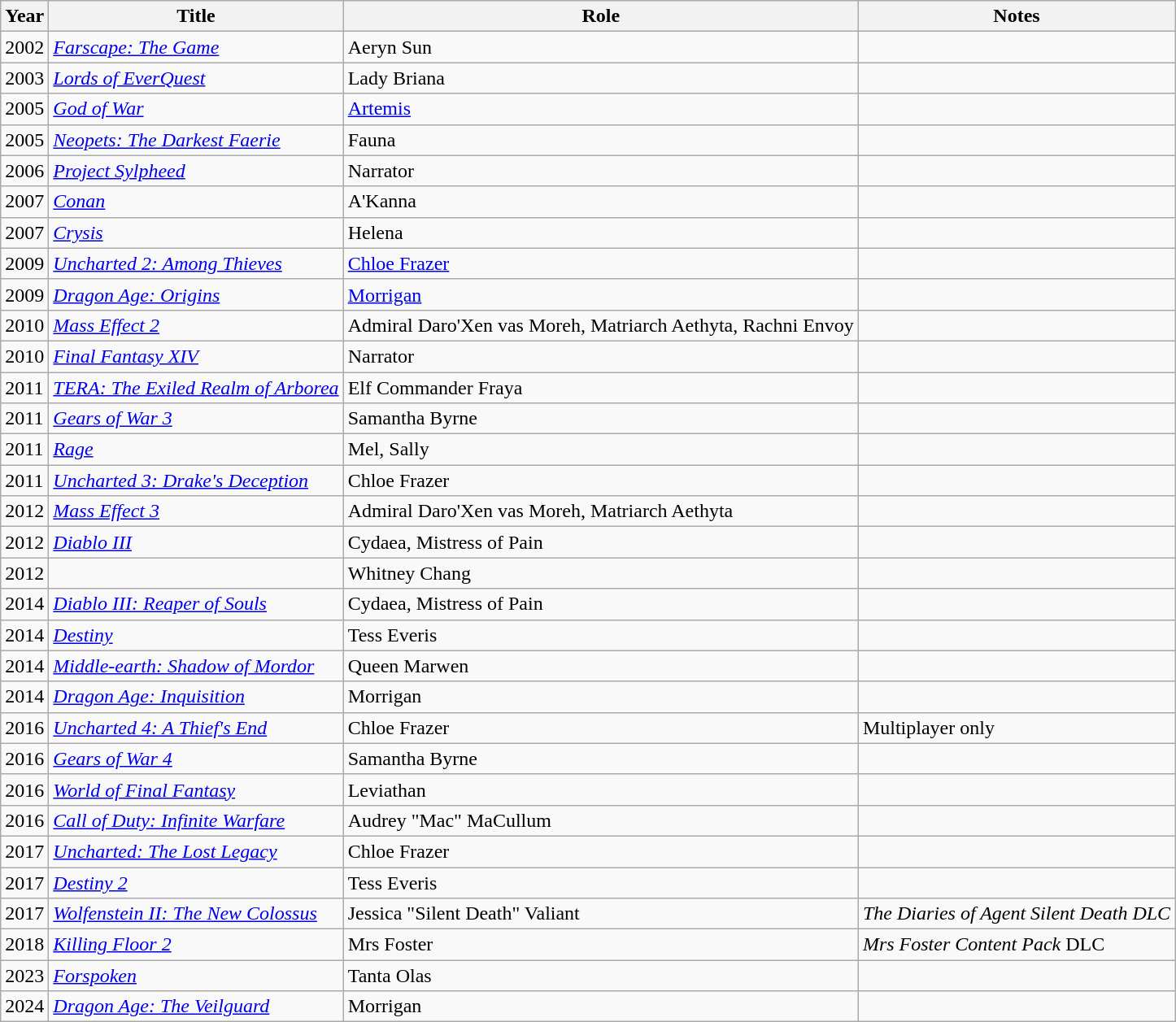<table class="wikitable sortable">
<tr>
<th>Year</th>
<th>Title</th>
<th>Role</th>
<th class="unsortable">Notes</th>
</tr>
<tr>
<td>2002</td>
<td><em><a href='#'>Farscape: The Game</a></em></td>
<td>Aeryn Sun</td>
<td></td>
</tr>
<tr>
<td>2003</td>
<td><em><a href='#'>Lords of EverQuest</a></em></td>
<td>Lady Briana</td>
<td></td>
</tr>
<tr>
<td>2005</td>
<td><em><a href='#'>God of War</a></em></td>
<td><a href='#'>Artemis</a></td>
<td></td>
</tr>
<tr>
<td>2005</td>
<td><em><a href='#'>Neopets: The Darkest Faerie</a></em></td>
<td>Fauna</td>
<td></td>
</tr>
<tr>
<td>2006</td>
<td><em><a href='#'>Project Sylpheed</a></em></td>
<td>Narrator</td>
<td></td>
</tr>
<tr>
<td>2007</td>
<td><em><a href='#'>Conan</a></em></td>
<td>A'Kanna</td>
<td></td>
</tr>
<tr>
<td>2007</td>
<td><em><a href='#'>Crysis</a></em></td>
<td>Helena</td>
<td></td>
</tr>
<tr>
<td>2009</td>
<td><em><a href='#'>Uncharted 2: Among Thieves</a></em></td>
<td><a href='#'>Chloe Frazer</a></td>
<td></td>
</tr>
<tr>
<td>2009</td>
<td><em><a href='#'>Dragon Age: Origins</a></em></td>
<td><a href='#'>Morrigan</a></td>
<td></td>
</tr>
<tr>
<td>2010</td>
<td><em><a href='#'>Mass Effect 2</a></em></td>
<td>Admiral Daro'Xen vas Moreh, Matriarch Aethyta, Rachni Envoy</td>
<td></td>
</tr>
<tr>
<td>2010</td>
<td><em><a href='#'>Final Fantasy XIV</a></em></td>
<td>Narrator</td>
<td></td>
</tr>
<tr>
<td>2011</td>
<td><em><a href='#'>TERA: The Exiled Realm of Arborea</a></em></td>
<td>Elf Commander Fraya</td>
<td></td>
</tr>
<tr>
<td>2011</td>
<td><em><a href='#'>Gears of War 3</a></em></td>
<td>Samantha Byrne</td>
<td></td>
</tr>
<tr>
<td>2011</td>
<td><em><a href='#'>Rage</a></em></td>
<td>Mel, Sally</td>
<td></td>
</tr>
<tr>
<td>2011</td>
<td><em><a href='#'>Uncharted 3: Drake's Deception</a></em></td>
<td>Chloe Frazer</td>
<td></td>
</tr>
<tr>
<td>2012</td>
<td><em><a href='#'>Mass Effect 3</a></em></td>
<td>Admiral Daro'Xen vas Moreh, Matriarch Aethyta</td>
<td></td>
</tr>
<tr>
<td>2012</td>
<td><em><a href='#'>Diablo III</a></em></td>
<td>Cydaea, Mistress of Pain</td>
<td></td>
</tr>
<tr>
<td>2012</td>
<td><em></em></td>
<td>Whitney Chang</td>
<td></td>
</tr>
<tr>
<td>2014</td>
<td><em><a href='#'>Diablo III: Reaper of Souls</a></em></td>
<td>Cydaea, Mistress of Pain</td>
<td></td>
</tr>
<tr>
<td>2014</td>
<td><em><a href='#'>Destiny</a></em></td>
<td>Tess Everis</td>
<td></td>
</tr>
<tr>
<td>2014</td>
<td><em><a href='#'>Middle-earth: Shadow of Mordor</a></em></td>
<td>Queen Marwen</td>
<td></td>
</tr>
<tr>
<td>2014</td>
<td><em><a href='#'>Dragon Age: Inquisition</a></em></td>
<td>Morrigan</td>
<td></td>
</tr>
<tr>
<td>2016</td>
<td><em><a href='#'>Uncharted 4: A Thief's End</a></em></td>
<td>Chloe Frazer</td>
<td>Multiplayer only</td>
</tr>
<tr>
<td>2016</td>
<td><em><a href='#'>Gears of War 4</a></em></td>
<td>Samantha Byrne</td>
<td></td>
</tr>
<tr>
<td>2016</td>
<td><em><a href='#'>World of Final Fantasy</a></em></td>
<td>Leviathan</td>
<td></td>
</tr>
<tr>
<td>2016</td>
<td><em><a href='#'>Call of Duty: Infinite Warfare</a></em></td>
<td>Audrey "Mac" MaCullum</td>
<td></td>
</tr>
<tr>
<td>2017</td>
<td><em><a href='#'>Uncharted: The Lost Legacy</a></em></td>
<td>Chloe Frazer</td>
<td></td>
</tr>
<tr>
<td>2017</td>
<td><em><a href='#'>Destiny 2</a></em></td>
<td>Tess Everis</td>
<td></td>
</tr>
<tr>
<td>2017</td>
<td><em><a href='#'>Wolfenstein II: The New Colossus</a></em></td>
<td>Jessica "Silent Death" Valiant</td>
<td><em>The Diaries of Agent Silent Death DLC</em></td>
</tr>
<tr>
<td>2018</td>
<td><em><a href='#'>Killing Floor 2</a></em></td>
<td>Mrs Foster</td>
<td><em>Mrs Foster Content Pack</em> DLC</td>
</tr>
<tr>
<td>2023</td>
<td><em><a href='#'>Forspoken</a></em></td>
<td>Tanta Olas</td>
<td></td>
</tr>
<tr>
<td>2024</td>
<td><em><a href='#'>Dragon Age: The Veilguard</a></em></td>
<td>Morrigan</td>
<td></td>
</tr>
</table>
